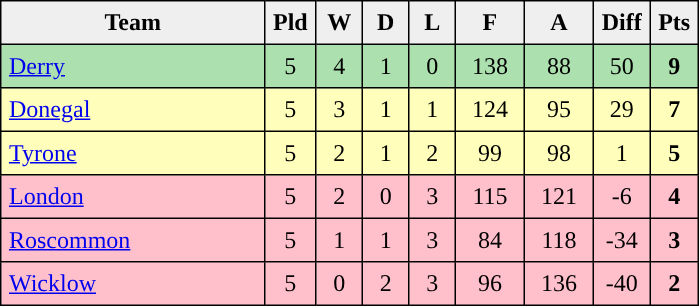<table style=border-collapse:collapse border=1 cellspacing=0 cellpadding=5>
<tr align=center bgcolor=#efefef>
<th width=165>Team</th>
<th width=20>Pld</th>
<th width=20>W</th>
<th width=20>D</th>
<th width=20>L</th>
<th width=35>F</th>
<th width=35>A</th>
<th width=20>Diff</th>
<th width=20>Pts</th>
</tr>
<tr align=center style="background:#ACE1AF;”">
<td style="text-align:left;"> <a href='#'>Derry</a></td>
<td>5</td>
<td>4</td>
<td>1</td>
<td>0</td>
<td>138</td>
<td>88</td>
<td>50</td>
<td><strong>9</strong></td>
</tr>
<tr align=center style="background:#FFFFBB;">
<td style="text-align:left;"> <a href='#'>Donegal</a></td>
<td>5</td>
<td>3</td>
<td>1</td>
<td>1</td>
<td>124</td>
<td>95</td>
<td>29</td>
<td><strong>7</strong></td>
</tr>
<tr align=center style="background:#FFFFBB;">
<td style="text-align:left;"> <a href='#'>Tyrone</a></td>
<td>5</td>
<td>2</td>
<td>1</td>
<td>2</td>
<td>99</td>
<td>98</td>
<td>1</td>
<td><strong>5</strong></td>
</tr>
<tr align=center style="background:#FFC0CB;">
<td style="text-align:left;"> <a href='#'>London</a></td>
<td>5</td>
<td>2</td>
<td>0</td>
<td>3</td>
<td>115</td>
<td>121</td>
<td>-6</td>
<td><strong>4</strong></td>
</tr>
<tr align=center style="background:#FFC0CB;">
<td style="text-align:left;"> <a href='#'>Roscommon</a></td>
<td>5</td>
<td>1</td>
<td>1</td>
<td>3</td>
<td>84</td>
<td>118</td>
<td>-34</td>
<td><strong>3</strong></td>
</tr>
<tr align=center style="background:#FFC0CB;">
<td style="text-align:left;"> <a href='#'>Wicklow</a></td>
<td>5</td>
<td>0</td>
<td>2</td>
<td>3</td>
<td>96</td>
<td>136</td>
<td>-40</td>
<td><strong>2</strong></td>
</tr>
</table>
